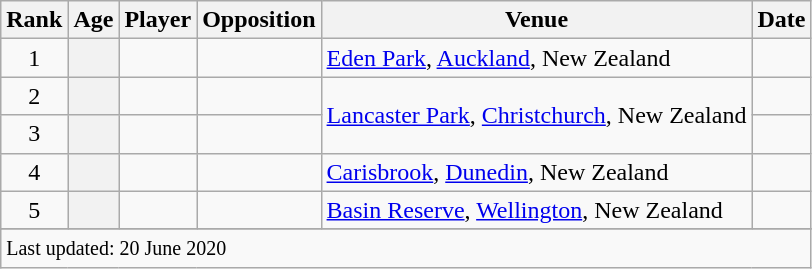<table class="wikitable plainrowheaders sortable">
<tr>
<th scope=col>Rank</th>
<th scope=col>Age</th>
<th scope=col>Player</th>
<th scope=col>Opposition</th>
<th scope=col>Venue</th>
<th scope=col>Date</th>
</tr>
<tr>
<td align=center>1</td>
<th scope=row style=text-align:center;></th>
<td></td>
<td></td>
<td><a href='#'>Eden Park</a>, <a href='#'>Auckland</a>, New Zealand</td>
<td></td>
</tr>
<tr>
<td align=center>2</td>
<th scope=row style=text-align:center;></th>
<td></td>
<td></td>
<td rowspan=2><a href='#'>Lancaster Park</a>, <a href='#'>Christchurch</a>, New Zealand</td>
<td></td>
</tr>
<tr>
<td align=center>3</td>
<th scope=row style=text-align:center;></th>
<td></td>
<td></td>
<td></td>
</tr>
<tr>
<td align=center>4</td>
<th scope=row style=text-align:center;></th>
<td></td>
<td></td>
<td><a href='#'>Carisbrook</a>, <a href='#'>Dunedin</a>, New Zealand</td>
<td></td>
</tr>
<tr>
<td align=center>5</td>
<th scope=row style=text-align:center;></th>
<td></td>
<td></td>
<td><a href='#'>Basin Reserve</a>, <a href='#'>Wellington</a>, New Zealand</td>
<td></td>
</tr>
<tr>
</tr>
<tr class=sortbottom>
<td colspan=7><small>Last updated: 20 June 2020</small></td>
</tr>
</table>
